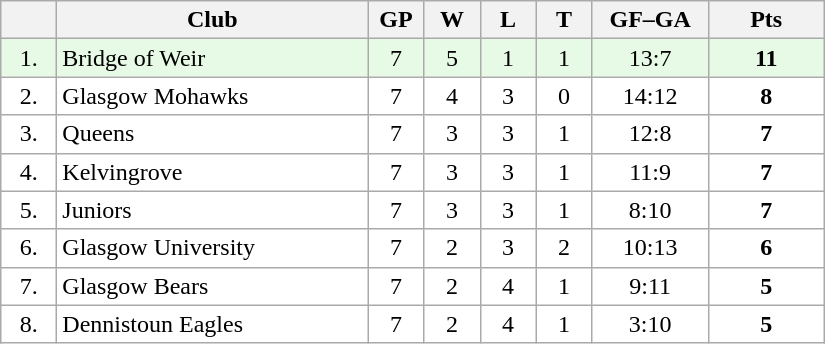<table class="wikitable">
<tr>
<th width="30"></th>
<th width="200">Club</th>
<th width="30">GP</th>
<th width="30">W</th>
<th width="30">L</th>
<th width="30">T</th>
<th width="70">GF–GA</th>
<th width="70">Pts</th>
</tr>
<tr bgcolor="#e6fae6" align="center">
<td>1.</td>
<td align="left">Bridge of Weir</td>
<td>7</td>
<td>5</td>
<td>1</td>
<td>1</td>
<td>13:7</td>
<td><strong>11</strong></td>
</tr>
<tr bgcolor="#FFFFFF" align="center">
<td>2.</td>
<td align="left">Glasgow Mohawks</td>
<td>7</td>
<td>4</td>
<td>3</td>
<td>0</td>
<td>14:12</td>
<td><strong>8</strong></td>
</tr>
<tr bgcolor="#FFFFFF" align="center">
<td>3.</td>
<td align="left">Queens</td>
<td>7</td>
<td>3</td>
<td>3</td>
<td>1</td>
<td>12:8</td>
<td><strong>7</strong></td>
</tr>
<tr bgcolor="#FFFFFF" align="center">
<td>4.</td>
<td align="left">Kelvingrove</td>
<td>7</td>
<td>3</td>
<td>3</td>
<td>1</td>
<td>11:9</td>
<td><strong>7</strong></td>
</tr>
<tr bgcolor="#FFFFFF" align="center">
<td>5.</td>
<td align="left">Juniors</td>
<td>7</td>
<td>3</td>
<td>3</td>
<td>1</td>
<td>8:10</td>
<td><strong>7</strong></td>
</tr>
<tr bgcolor="#FFFFFF" align="center">
<td>6.</td>
<td align="left">Glasgow University</td>
<td>7</td>
<td>2</td>
<td>3</td>
<td>2</td>
<td>10:13</td>
<td><strong>6</strong></td>
</tr>
<tr bgcolor="#FFFFFF" align="center">
<td>7.</td>
<td align="left">Glasgow Bears</td>
<td>7</td>
<td>2</td>
<td>4</td>
<td>1</td>
<td>9:11</td>
<td><strong>5</strong></td>
</tr>
<tr bgcolor="#FFFFFF" align="center">
<td>8.</td>
<td align="left">Dennistoun Eagles</td>
<td>7</td>
<td>2</td>
<td>4</td>
<td>1</td>
<td>3:10</td>
<td><strong>5</strong></td>
</tr>
</table>
